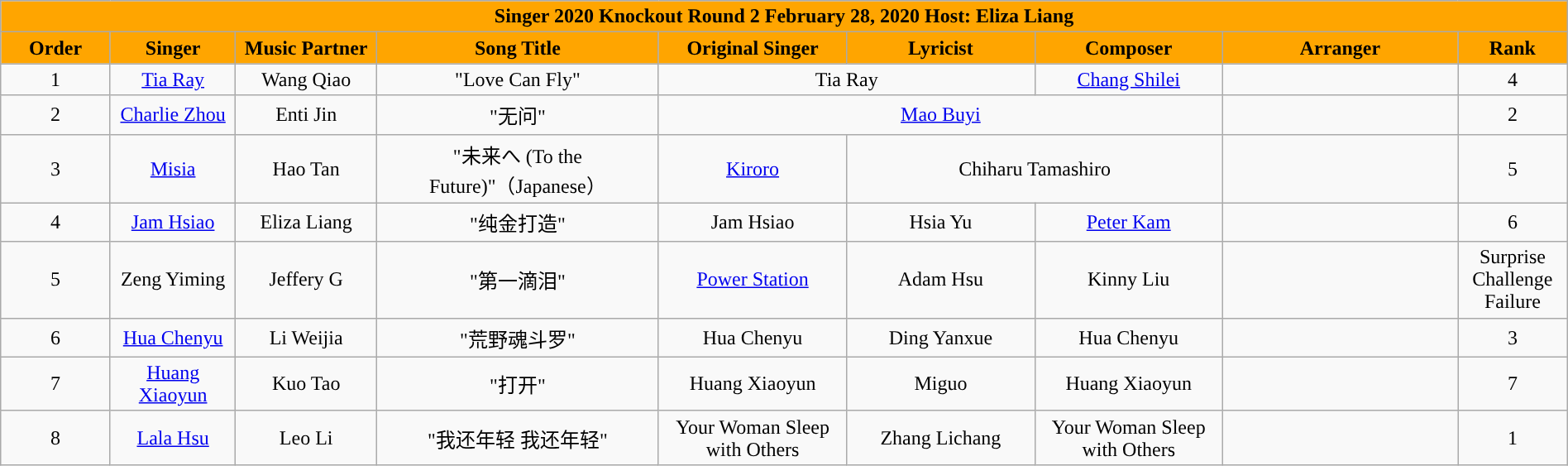<table class="wikitable sortable mw-collapsible" width="100%" style="text-align:center">
<tr align=center style="background:orange">
<td colspan="9"><div><strong>Singer 2020 Knockout Round 2 February 28, 2020 Host: Eliza Liang</strong></div></td>
</tr>
<tr style="background:orange">
<td style="width:7%"><strong>Order</strong></td>
<td style="width:8%"><strong>Singer</strong></td>
<td style="width:9%"><strong>Music Partner</strong></td>
<td style="width:18%"><strong>Song Title</strong></td>
<td style="width:12%"><strong>Original Singer</strong></td>
<td style="width:12% "><strong>Lyricist</strong></td>
<td style="width:12%"><strong>Composer</strong></td>
<td style="width:15%"><strong>Arranger</strong></td>
<td style="width:7%"><strong>Rank</strong></td>
</tr>
<tr>
<td>1</td>
<td><a href='#'>Tia Ray</a></td>
<td>Wang Qiao</td>
<td>"Love Can Fly"</td>
<td colspan=2>Tia Ray</td>
<td><a href='#'>Chang Shilei</a></td>
<td></td>
<td>4</td>
</tr>
<tr>
<td>2</td>
<td><a href='#'>Charlie Zhou</a></td>
<td>Enti Jin</td>
<td>"无问"</td>
<td colspan=3><a href='#'>Mao Buyi</a></td>
<td></td>
<td>2</td>
</tr>
<tr>
<td>3</td>
<td><a href='#'>Misia</a></td>
<td>Hao Tan</td>
<td>"未来へ (To the Future)"（Japanese）</td>
<td><a href='#'>Kiroro</a></td>
<td colspan=2>Chiharu Tamashiro</td>
<td></td>
<td>5</td>
</tr>
<tr>
<td>4</td>
<td><a href='#'>Jam Hsiao</a></td>
<td>Eliza Liang</td>
<td>"纯金打造"</td>
<td>Jam Hsiao</td>
<td>Hsia Yu</td>
<td><a href='#'>Peter Kam</a></td>
<td></td>
<td>6</td>
</tr>
<tr>
<td>5</td>
<td>Zeng Yiming</td>
<td>Jeffery G</td>
<td>"第一滴泪"</td>
<td><a href='#'>Power Station</a></td>
<td>Adam Hsu</td>
<td>Kinny Liu</td>
<td></td>
<td>Surprise Challenge Failure</td>
</tr>
<tr>
<td>6</td>
<td><a href='#'>Hua Chenyu</a></td>
<td>Li Weijia</td>
<td>"荒野魂斗罗"</td>
<td>Hua Chenyu</td>
<td>Ding Yanxue</td>
<td>Hua Chenyu</td>
<td></td>
<td>3</td>
</tr>
<tr>
<td>7</td>
<td><a href='#'>Huang Xiaoyun</a></td>
<td>Kuo Tao</td>
<td>"打开"</td>
<td>Huang Xiaoyun</td>
<td>Miguo</td>
<td>Huang Xiaoyun</td>
<td></td>
<td>7</td>
</tr>
<tr>
<td>8</td>
<td><a href='#'>Lala Hsu</a></td>
<td>Leo Li</td>
<td>"我还年轻 我还年轻"</td>
<td>Your Woman Sleep with Others</td>
<td>Zhang Lichang</td>
<td>Your Woman Sleep with Others</td>
<td></td>
<td>1</td>
</tr>
</table>
